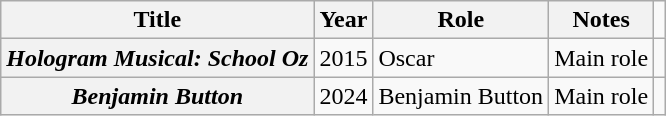<table class="wikitable plainrowheaders sortable">
<tr>
<th scope="col">Title</th>
<th scope="col">Year</th>
<th scope="col">Role</th>
<th scope="col" class="unsortable">Notes</th>
</tr>
<tr>
<th scope="row"><em>Hologram Musical: School Oz</em></th>
<td>2015</td>
<td>Oscar</td>
<td>Main role</td>
<td></td>
</tr>
<tr>
<th scope="row"><em>Benjamin Button</em></th>
<td>2024</td>
<td>Benjamin Button</td>
<td>Main role</td>
<td></td>
</tr>
</table>
